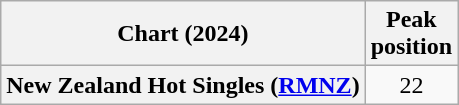<table class="wikitable sortable plainrowheaders" style="text-align:center">
<tr>
<th scope="col">Chart (2024)</th>
<th scope="col">Peak<br>position</th>
</tr>
<tr>
<th scope="row">New Zealand Hot Singles (<a href='#'>RMNZ</a>)</th>
<td>22</td>
</tr>
</table>
